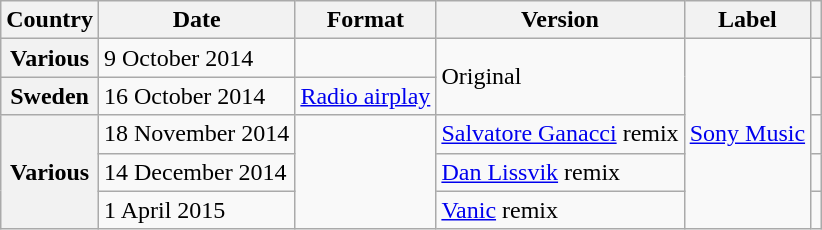<table class="wikitable plainrowheaders">
<tr>
<th scope="col">Country</th>
<th scope="col">Date</th>
<th scope="col">Format</th>
<th scope="col">Version</th>
<th scope="col">Label</th>
<th scope="col"></th>
</tr>
<tr>
<th scope="row">Various</th>
<td>9 October 2014</td>
<td></td>
<td rowspan="2">Original</td>
<td rowspan="5"><a href='#'>Sony Music</a></td>
<td align="center"></td>
</tr>
<tr>
<th scope="row">Sweden</th>
<td>16 October 2014</td>
<td><a href='#'>Radio airplay</a></td>
<td style="text-align:center;"></td>
</tr>
<tr>
<th scope="row" rowspan="3">Various</th>
<td>18 November 2014</td>
<td rowspan="3"></td>
<td><a href='#'>Salvatore Ganacci</a> remix</td>
<td align="center"></td>
</tr>
<tr>
<td>14 December 2014</td>
<td><a href='#'>Dan Lissvik</a> remix</td>
<td align="center"></td>
</tr>
<tr>
<td>1 April 2015</td>
<td><a href='#'>Vanic</a> remix</td>
<td align="center"></td>
</tr>
</table>
